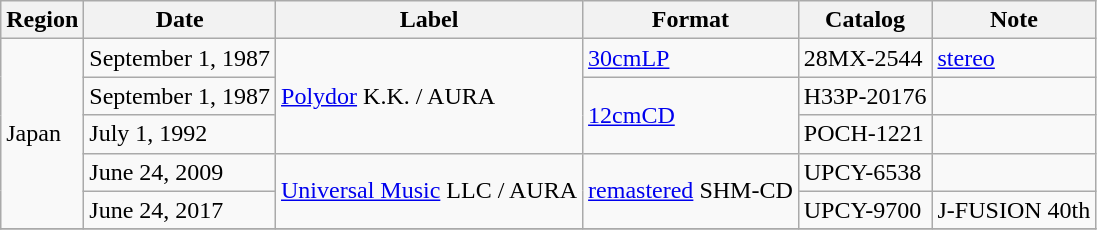<table class="wikitable sortable">
<tr>
<th>Region</th>
<th>Date</th>
<th>Label</th>
<th>Format</th>
<th>Catalog</th>
<th>Note</th>
</tr>
<tr>
<td rowspan="5">Japan</td>
<td>September 1, 1987</td>
<td rowspan="3"><a href='#'>Polydor</a> K.K. / AURA</td>
<td><a href='#'>30cmLP</a></td>
<td>28MX-2544</td>
<td><a href='#'>stereo</a></td>
</tr>
<tr>
<td>September 1, 1987</td>
<td rowspan="2"><a href='#'>12cmCD</a></td>
<td>H33P-20176</td>
<td></td>
</tr>
<tr>
<td>July 1, 1992</td>
<td>POCH-1221</td>
<td></td>
</tr>
<tr>
<td>June 24, 2009</td>
<td rowspan="2"><a href='#'>Universal Music</a> LLC / AURA</td>
<td rowspan="2"><a href='#'>remastered</a> SHM-CD</td>
<td>UPCY-6538</td>
<td></td>
</tr>
<tr>
<td>June 24, 2017</td>
<td>UPCY-9700</td>
<td>J-FUSION 40th</td>
</tr>
<tr>
</tr>
</table>
